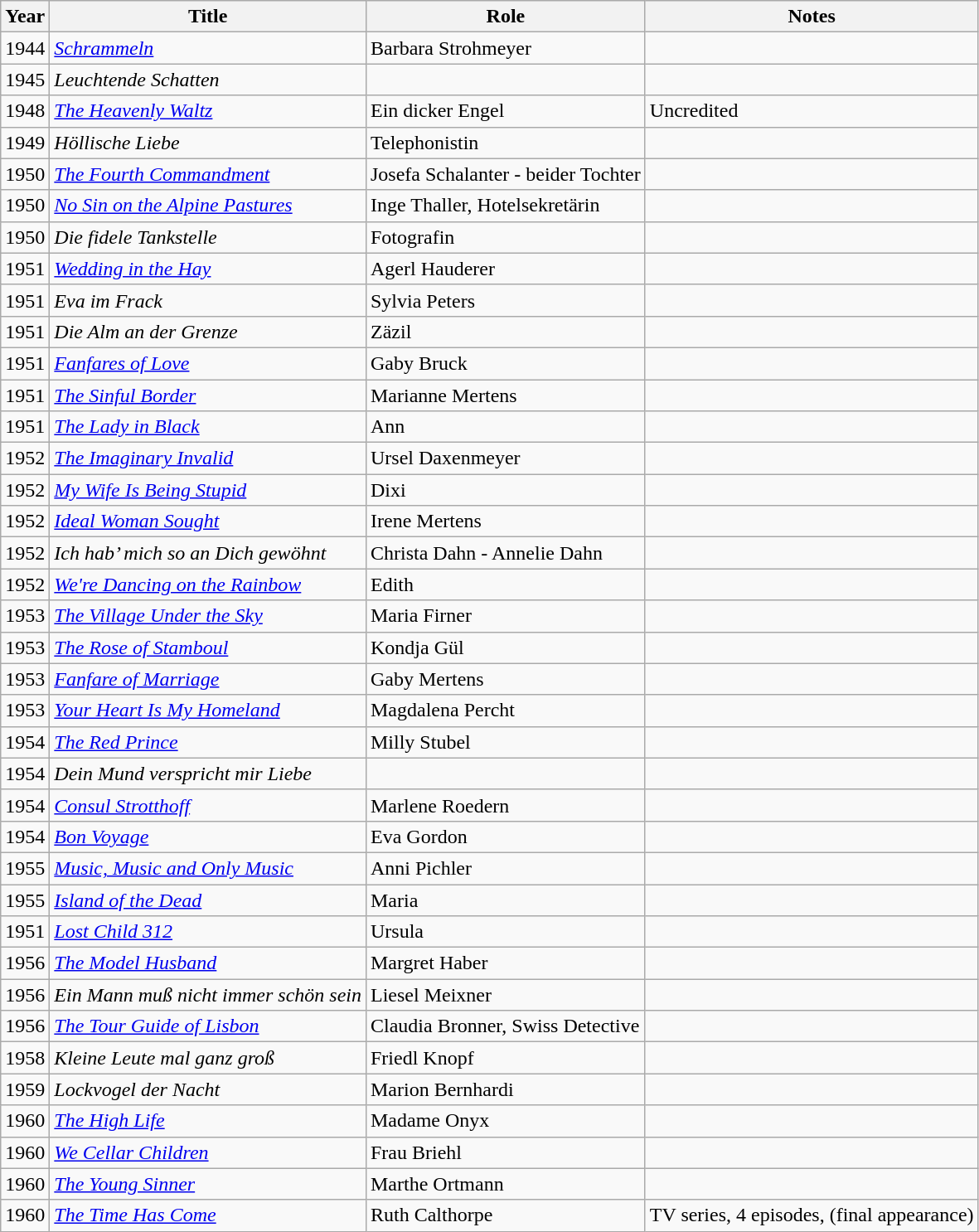<table class="wikitable">
<tr>
<th>Year</th>
<th>Title</th>
<th>Role</th>
<th>Notes</th>
</tr>
<tr>
<td>1944</td>
<td><em><a href='#'>Schrammeln</a></em></td>
<td>Barbara Strohmeyer</td>
<td></td>
</tr>
<tr>
<td>1945</td>
<td><em>Leuchtende Schatten</em></td>
<td></td>
<td></td>
</tr>
<tr>
<td>1948</td>
<td><em><a href='#'>The Heavenly Waltz</a></em></td>
<td>Ein dicker Engel</td>
<td>Uncredited</td>
</tr>
<tr>
<td>1949</td>
<td><em>Höllische Liebe</em></td>
<td>Telephonistin</td>
<td></td>
</tr>
<tr>
<td>1950</td>
<td><em><a href='#'>The Fourth Commandment</a></em></td>
<td>Josefa Schalanter - beider Tochter</td>
<td></td>
</tr>
<tr>
<td>1950</td>
<td><em><a href='#'>No Sin on the Alpine Pastures</a></em></td>
<td>Inge Thaller, Hotelsekretärin</td>
<td></td>
</tr>
<tr>
<td>1950</td>
<td><em>Die fidele Tankstelle</em></td>
<td>Fotografin</td>
<td></td>
</tr>
<tr>
<td>1951</td>
<td><em><a href='#'>Wedding in the Hay</a></em></td>
<td>Agerl Hauderer</td>
<td></td>
</tr>
<tr>
<td>1951</td>
<td><em>Eva im Frack</em></td>
<td>Sylvia Peters</td>
<td></td>
</tr>
<tr>
<td>1951</td>
<td><em>Die Alm an der Grenze</em></td>
<td>Zäzil</td>
<td></td>
</tr>
<tr>
<td>1951</td>
<td><em><a href='#'>Fanfares of Love</a></em></td>
<td>Gaby Bruck</td>
<td></td>
</tr>
<tr>
<td>1951</td>
<td><em><a href='#'>The Sinful Border</a></em></td>
<td>Marianne Mertens</td>
<td></td>
</tr>
<tr>
<td>1951</td>
<td><em><a href='#'>The Lady in Black</a></em></td>
<td>Ann</td>
<td></td>
</tr>
<tr>
<td>1952</td>
<td><em><a href='#'>The Imaginary Invalid</a></em></td>
<td>Ursel Daxenmeyer</td>
<td></td>
</tr>
<tr>
<td>1952</td>
<td><em><a href='#'>My Wife Is Being Stupid</a></em></td>
<td>Dixi</td>
<td></td>
</tr>
<tr>
<td>1952</td>
<td><em><a href='#'>Ideal Woman Sought</a></em></td>
<td>Irene Mertens</td>
<td></td>
</tr>
<tr>
<td>1952</td>
<td><em>Ich hab’ mich so an Dich gewöhnt</em></td>
<td>Christa Dahn - Annelie Dahn</td>
<td></td>
</tr>
<tr>
<td>1952</td>
<td><em><a href='#'>We're Dancing on the Rainbow</a></em></td>
<td>Edith</td>
<td></td>
</tr>
<tr>
<td>1953</td>
<td><em><a href='#'>The Village Under the Sky</a></em></td>
<td>Maria Firner</td>
<td></td>
</tr>
<tr>
<td>1953</td>
<td><em><a href='#'>The Rose of Stamboul</a></em></td>
<td>Kondja Gül</td>
<td></td>
</tr>
<tr>
<td>1953</td>
<td><em><a href='#'>Fanfare of Marriage</a></em></td>
<td>Gaby Mertens</td>
<td></td>
</tr>
<tr>
<td>1953</td>
<td><em><a href='#'>Your Heart Is My Homeland</a></em></td>
<td>Magdalena Percht</td>
<td></td>
</tr>
<tr>
<td>1954</td>
<td><em><a href='#'>The Red Prince</a></em></td>
<td>Milly Stubel</td>
<td></td>
</tr>
<tr>
<td>1954</td>
<td><em>Dein Mund verspricht mir Liebe</em></td>
<td></td>
<td></td>
</tr>
<tr>
<td>1954</td>
<td><em><a href='#'>Consul Strotthoff</a></em></td>
<td>Marlene Roedern</td>
<td></td>
</tr>
<tr>
<td>1954</td>
<td><em><a href='#'>Bon Voyage</a></em></td>
<td>Eva Gordon</td>
<td></td>
</tr>
<tr>
<td>1955</td>
<td><em><a href='#'>Music, Music and Only Music</a></em></td>
<td>Anni Pichler</td>
<td></td>
</tr>
<tr>
<td>1955</td>
<td><em><a href='#'>Island of the Dead</a></em></td>
<td>Maria</td>
<td></td>
</tr>
<tr>
<td>1951</td>
<td><em><a href='#'>Lost Child 312</a></em></td>
<td>Ursula</td>
<td></td>
</tr>
<tr>
<td>1956</td>
<td><em><a href='#'>The Model Husband</a></em></td>
<td>Margret Haber</td>
<td></td>
</tr>
<tr>
<td>1956</td>
<td><em>Ein Mann muß nicht immer schön sein</em></td>
<td>Liesel Meixner</td>
<td></td>
</tr>
<tr>
<td>1956</td>
<td><em><a href='#'>The Tour Guide of Lisbon</a></em></td>
<td>Claudia Bronner, Swiss Detective</td>
<td></td>
</tr>
<tr>
<td>1958</td>
<td><em>Kleine Leute mal ganz groß</em></td>
<td>Friedl Knopf</td>
<td></td>
</tr>
<tr>
<td>1959</td>
<td><em>Lockvogel der Nacht</em></td>
<td>Marion Bernhardi</td>
<td></td>
</tr>
<tr>
<td>1960</td>
<td><em><a href='#'>The High Life</a></em></td>
<td>Madame Onyx</td>
<td></td>
</tr>
<tr>
<td>1960</td>
<td><em><a href='#'>We Cellar Children</a></em></td>
<td>Frau Briehl</td>
<td></td>
</tr>
<tr>
<td>1960</td>
<td><em><a href='#'>The Young Sinner</a></em></td>
<td>Marthe Ortmann</td>
<td></td>
</tr>
<tr>
<td>1960</td>
<td><em><a href='#'>The Time Has Come</a></em></td>
<td>Ruth Calthorpe</td>
<td>TV series, 4 episodes, (final appearance)</td>
</tr>
</table>
